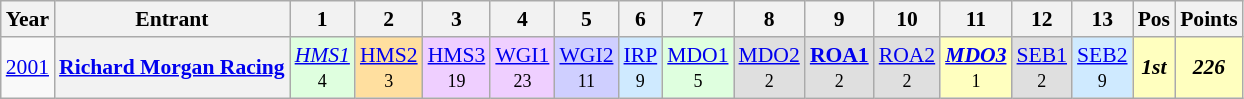<table class="wikitable" style="text-align:center; font-size:90%">
<tr>
<th>Year</th>
<th>Entrant</th>
<th>1</th>
<th>2</th>
<th>3</th>
<th>4</th>
<th>5</th>
<th>6</th>
<th>7</th>
<th>8</th>
<th>9</th>
<th>10</th>
<th>11</th>
<th>12</th>
<th>13</th>
<th>Pos</th>
<th>Points</th>
</tr>
<tr>
<td><a href='#'>2001</a></td>
<th><a href='#'>Richard Morgan Racing</a></th>
<td style="background-color:#DFFFDF"><em><a href='#'>HMS1</a></em><br><small>4</small></td>
<td style="background-color:#FFDF9F"><a href='#'>HMS2</a><br><small>3</small></td>
<td style="background-color:#EFCFFF"><a href='#'>HMS3</a><br><small>19</small></td>
<td style="background-color:#EFCFFF"><a href='#'>WGI1</a><br><small>23</small></td>
<td style="background-color:#CFCFFF"><a href='#'>WGI2</a><br><small>11</small></td>
<td style="background-color:#CFEAFF"><a href='#'>IRP</a><br><small>9</small></td>
<td style="background-color:#DFFFDF"><a href='#'>MDO1</a><br><small>5</small></td>
<td style="background-color:#DFDFDF"><a href='#'>MDO2</a><br><small>2</small></td>
<td style="background-color:#DFDFDF"><strong><a href='#'>ROA1</a></strong><br><small>2</small></td>
<td style="background-color:#DFDFDF"><a href='#'>ROA2</a><br><small>2</small></td>
<td style="background-color:#FFFFBF"><strong><em><a href='#'>MDO3</a></em></strong><br><small>1</small></td>
<td style="background-color:#DFDFDF"><a href='#'>SEB1</a><br><small>2</small></td>
<td style="background-color:#CFEAFF"><a href='#'>SEB2</a><br><small>9</small></td>
<td style="background-color:#FFFFBF"><strong><em>1st</em></strong></td>
<td style="background-color:#FFFFBF"><strong><em>226</em></strong></td>
</tr>
</table>
